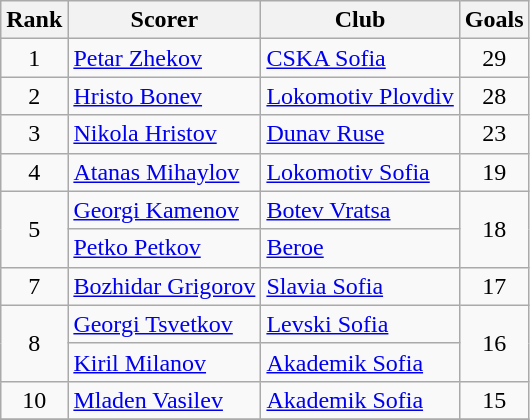<table class="wikitable" style="text-align:center">
<tr>
<th>Rank</th>
<th>Scorer</th>
<th>Club</th>
<th>Goals</th>
</tr>
<tr>
<td rowspan="1">1</td>
<td align="left"> <a href='#'>Petar Zhekov</a></td>
<td align="left"><a href='#'>CSKA Sofia</a></td>
<td rowspan="1">29</td>
</tr>
<tr>
<td rowspan="1">2</td>
<td align="left"> <a href='#'>Hristo Bonev</a></td>
<td align="left"><a href='#'>Lokomotiv Plovdiv</a></td>
<td rowspan="1">28</td>
</tr>
<tr>
<td rowspan="1">3</td>
<td align="left"> <a href='#'>Nikola Hristov</a></td>
<td align="left"><a href='#'>Dunav Ruse</a></td>
<td rowspan="1">23</td>
</tr>
<tr>
<td rowspan="1">4</td>
<td align="left"> <a href='#'>Atanas Mihaylov</a></td>
<td align="left"><a href='#'>Lokomotiv Sofia</a></td>
<td rowspan="1">19</td>
</tr>
<tr>
<td rowspan="2">5</td>
<td align="left"> <a href='#'>Georgi Kamenov</a></td>
<td align="left"><a href='#'>Botev Vratsa</a></td>
<td rowspan="2">18</td>
</tr>
<tr>
<td align="left"> <a href='#'>Petko Petkov</a></td>
<td align="left"><a href='#'>Beroe</a></td>
</tr>
<tr>
<td rowspan="1">7</td>
<td align="left"> <a href='#'>Bozhidar Grigorov</a></td>
<td align="left"><a href='#'>Slavia Sofia</a></td>
<td rowspan="1">17</td>
</tr>
<tr>
<td rowspan="2">8</td>
<td align="left"> <a href='#'>Georgi Tsvetkov</a></td>
<td align="left"><a href='#'>Levski Sofia</a></td>
<td rowspan="2">16</td>
</tr>
<tr>
<td align="left"> <a href='#'>Kiril Milanov</a></td>
<td align="left"><a href='#'>Akademik Sofia</a></td>
</tr>
<tr>
<td rowspan="1">10</td>
<td align="left"> <a href='#'>Mladen Vasilev</a></td>
<td align="left"><a href='#'>Akademik Sofia</a></td>
<td rowspan="1">15</td>
</tr>
<tr>
</tr>
</table>
